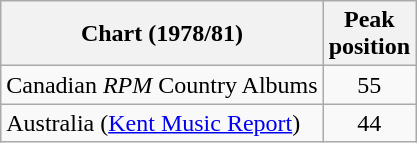<table class="wikitable">
<tr>
<th>Chart (1978/81)</th>
<th>Peak<br>position</th>
</tr>
<tr>
<td>Canadian <em>RPM</em> Country Albums</td>
<td align="center">55</td>
</tr>
<tr>
<td>Australia (<a href='#'>Kent Music Report</a>)</td>
<td style="text-align:center;">44</td>
</tr>
</table>
